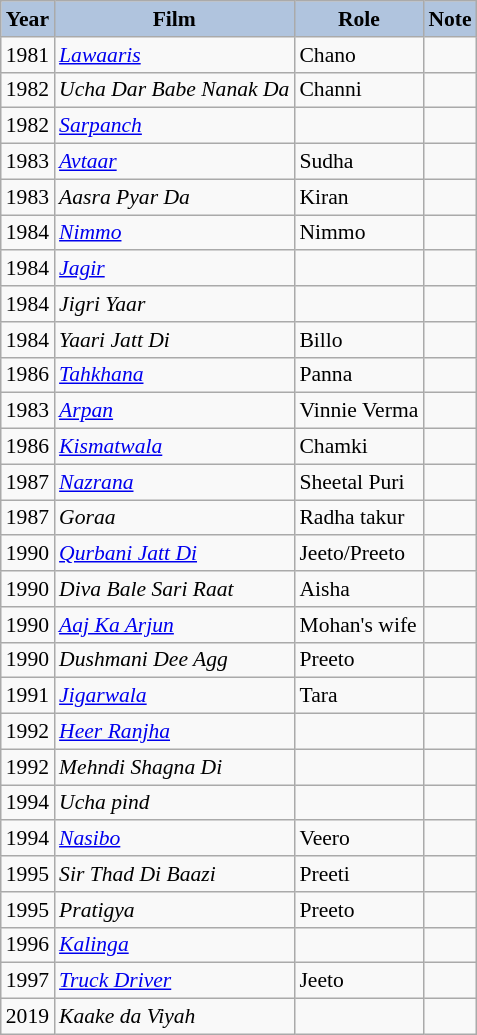<table class="wikitable" style="font-size:90%">
<tr style="text-align:center;">
<th style="background:#B0C4DE;">Year</th>
<th style="background:#B0C4DE;">Film</th>
<th style="background:#B0C4DE;">Role</th>
<th style="background:#B0C4DE;">Note</th>
</tr>
<tr>
<td>1981</td>
<td><em><a href='#'>Lawaaris</a> </em></td>
<td>Chano</td>
<td></td>
</tr>
<tr>
<td>1982</td>
<td><em>Ucha Dar Babe Nanak Da</em></td>
<td>Channi</td>
<td></td>
</tr>
<tr>
<td>1982</td>
<td><em><a href='#'>Sarpanch</a></em></td>
<td></td>
<td></td>
</tr>
<tr>
<td>1983</td>
<td><em><a href='#'>Avtaar</a></em></td>
<td>Sudha</td>
<td></td>
</tr>
<tr>
<td>1983</td>
<td><em>Aasra Pyar Da</em></td>
<td>Kiran</td>
<td></td>
</tr>
<tr>
<td>1984</td>
<td><em><a href='#'>Nimmo</a></em></td>
<td>Nimmo</td>
<td></td>
</tr>
<tr>
<td>1984</td>
<td><em><a href='#'>Jagir</a></em></td>
<td></td>
<td></td>
</tr>
<tr>
<td>1984</td>
<td><em>Jigri Yaar</em></td>
<td></td>
<td></td>
</tr>
<tr>
<td>1984</td>
<td><em>Yaari Jatt Di</em></td>
<td>Billo</td>
<td></td>
</tr>
<tr>
<td>1986</td>
<td><em><a href='#'>Tahkhana</a></em></td>
<td>Panna</td>
<td></td>
</tr>
<tr>
<td>1983</td>
<td><em><a href='#'>Arpan</a></em></td>
<td>Vinnie Verma</td>
<td></td>
</tr>
<tr>
<td>1986</td>
<td><em><a href='#'>Kismatwala</a></em></td>
<td>Chamki</td>
<td></td>
</tr>
<tr>
<td>1987</td>
<td><em><a href='#'>Nazrana</a></em></td>
<td>Sheetal Puri</td>
<td></td>
</tr>
<tr>
<td>1987</td>
<td><em>Goraa</em></td>
<td>Radha takur</td>
<td></td>
</tr>
<tr 1988 mardon wali baat ||katki||>
<td>1990</td>
<td><em><a href='#'>Qurbani Jatt Di</a></em></td>
<td>Jeeto/Preeto</td>
<td></td>
</tr>
<tr>
<td>1990</td>
<td><em>Diva Bale Sari Raat</em></td>
<td>Aisha</td>
<td></td>
</tr>
<tr>
<td>1990</td>
<td><em><a href='#'>Aaj Ka Arjun</a></em></td>
<td>Mohan's wife</td>
<td></td>
</tr>
<tr>
<td>1990</td>
<td><em>Dushmani Dee Agg</em></td>
<td>Preeto</td>
<td></td>
</tr>
<tr>
<td>1991</td>
<td><em><a href='#'>Jigarwala</a></em></td>
<td>Tara</td>
<td></td>
</tr>
<tr>
<td>1992</td>
<td><em><a href='#'>Heer Ranjha</a></em></td>
<td></td>
<td></td>
</tr>
<tr>
<td>1992</td>
<td><em>Mehndi Shagna Di</em></td>
<td></td>
<td></td>
</tr>
<tr>
<td>1994</td>
<td><em>Ucha pind</em></td>
<td></td>
<td></td>
</tr>
<tr>
<td>1994</td>
<td><em><a href='#'>Nasibo</a></em></td>
<td>Veero</td>
<td></td>
</tr>
<tr>
<td>1995</td>
<td><em>Sir Thad Di Baazi</em></td>
<td>Preeti</td>
<td></td>
</tr>
<tr>
<td>1995</td>
<td><em>Pratigya</em></td>
<td>Preeto</td>
<td></td>
</tr>
<tr>
<td>1996</td>
<td><em><a href='#'>Kalinga</a></em></td>
<td></td>
<td></td>
</tr>
<tr>
<td>1997</td>
<td><em><a href='#'>Truck Driver</a></em></td>
<td>Jeeto</td>
<td></td>
</tr>
<tr>
<td>2019</td>
<td><em>Kaake da Viyah</em></td>
<td></td>
<td></td>
</tr>
</table>
